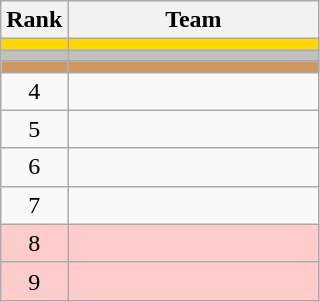<table class="wikitable">
<tr>
<th width=30px>Rank</th>
<th width=160px>Team</th>
</tr>
<tr style="background:gold;">
<td align=center></td>
<td></td>
</tr>
<tr style="background:silver;">
<td align=center></td>
<td></td>
</tr>
<tr style="background:#cc9966;">
<td align=center></td>
<td></td>
</tr>
<tr>
<td align=center>4</td>
<td></td>
</tr>
<tr>
<td align=center>5</td>
<td></td>
</tr>
<tr>
<td align=center>6</td>
<td></td>
</tr>
<tr>
<td align=center>7</td>
<td></td>
</tr>
<tr style="background:#ffcccc;">
<td align=center>8</td>
<td></td>
</tr>
<tr style="background:#ffcccc;">
<td align=center>9</td>
<td></td>
</tr>
</table>
